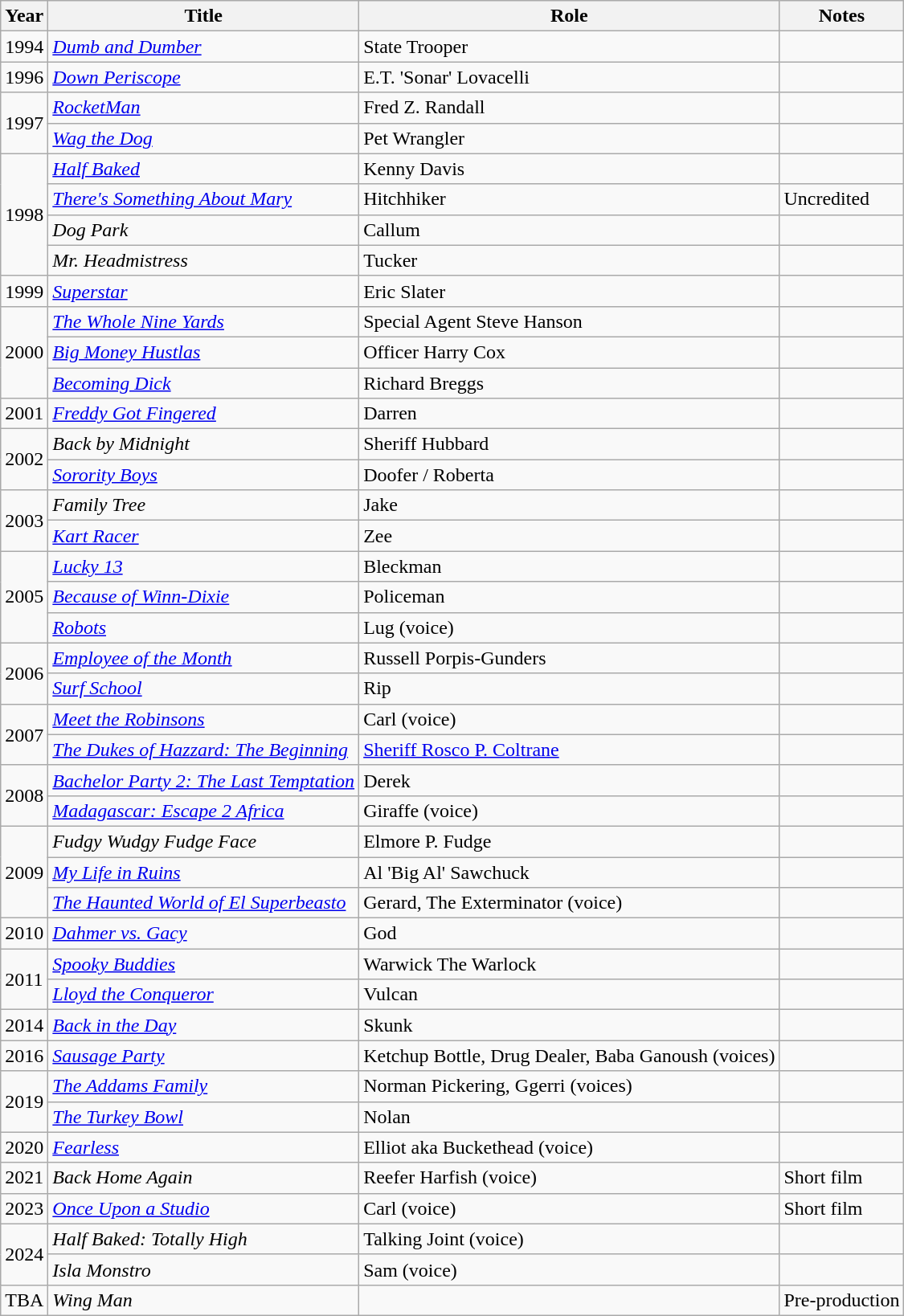<table class="wikitable sortable">
<tr style="text-align:center;">
<th>Year</th>
<th>Title</th>
<th>Role</th>
<th class="unsortable">Notes</th>
</tr>
<tr>
<td>1994</td>
<td><em><a href='#'>Dumb and Dumber</a></em></td>
<td>State Trooper</td>
<td></td>
</tr>
<tr>
<td>1996</td>
<td><em><a href='#'>Down Periscope</a></em></td>
<td>E.T. 'Sonar' Lovacelli</td>
<td></td>
</tr>
<tr>
<td rowspan="2">1997</td>
<td><em><a href='#'>RocketMan</a></em></td>
<td>Fred Z. Randall</td>
<td></td>
</tr>
<tr>
<td><em><a href='#'>Wag the Dog</a></em></td>
<td>Pet Wrangler</td>
<td></td>
</tr>
<tr>
<td rowspan="4">1998</td>
<td><em><a href='#'>Half Baked</a></em></td>
<td>Kenny Davis</td>
<td></td>
</tr>
<tr>
<td><em><a href='#'>There's Something About Mary</a></em></td>
<td>Hitchhiker</td>
<td>Uncredited</td>
</tr>
<tr>
<td><em>Dog Park</em></td>
<td>Callum</td>
<td></td>
</tr>
<tr>
<td><em>Mr. Headmistress</em></td>
<td>Tucker</td>
<td></td>
</tr>
<tr>
<td>1999</td>
<td><em><a href='#'>Superstar</a></em></td>
<td>Eric Slater</td>
<td></td>
</tr>
<tr>
<td rowspan="3">2000</td>
<td data-sort-value="Whole Nine Yards, The"><em><a href='#'>The Whole Nine Yards</a></em></td>
<td>Special Agent Steve Hanson</td>
<td></td>
</tr>
<tr>
<td><em><a href='#'>Big Money Hustlas</a></em></td>
<td>Officer Harry Cox</td>
<td></td>
</tr>
<tr>
<td><em><a href='#'>Becoming Dick</a></em></td>
<td>Richard Breggs</td>
<td></td>
</tr>
<tr>
<td>2001</td>
<td><em><a href='#'>Freddy Got Fingered</a></em></td>
<td>Darren</td>
<td></td>
</tr>
<tr>
<td rowspan="2">2002</td>
<td><em>Back by Midnight</em></td>
<td>Sheriff Hubbard</td>
<td></td>
</tr>
<tr>
<td><em><a href='#'>Sorority Boys</a></em></td>
<td>Doofer / Roberta</td>
<td></td>
</tr>
<tr>
<td rowspan="2">2003</td>
<td><em>Family Tree</em></td>
<td>Jake</td>
<td></td>
</tr>
<tr>
<td><em><a href='#'>Kart Racer</a></em></td>
<td>Zee</td>
<td></td>
</tr>
<tr>
<td rowspan="3">2005</td>
<td><em><a href='#'>Lucky 13</a></em></td>
<td>Bleckman</td>
<td></td>
</tr>
<tr>
<td><em><a href='#'>Because of Winn-Dixie</a></em></td>
<td>Policeman</td>
<td></td>
</tr>
<tr>
<td><em><a href='#'>Robots</a></em></td>
<td>Lug (voice)</td>
<td></td>
</tr>
<tr>
<td rowspan="2">2006</td>
<td><em><a href='#'>Employee of the Month</a></em></td>
<td>Russell Porpis-Gunders</td>
<td></td>
</tr>
<tr>
<td><em><a href='#'>Surf School</a></em></td>
<td>Rip</td>
<td></td>
</tr>
<tr>
<td rowspan="2">2007</td>
<td><em><a href='#'>Meet the Robinsons</a></em></td>
<td>Carl (voice)</td>
<td></td>
</tr>
<tr>
<td data-sort-value="Dukes of Hazzard: The Beginning, The"><em><a href='#'>The Dukes of Hazzard: The Beginning</a></em></td>
<td><a href='#'>Sheriff Rosco P. Coltrane</a></td>
<td></td>
</tr>
<tr>
<td rowspan="2">2008</td>
<td><em><a href='#'>Bachelor Party 2: The Last Temptation</a></em></td>
<td>Derek</td>
<td></td>
</tr>
<tr>
<td><em><a href='#'>Madagascar: Escape 2 Africa</a></em></td>
<td>Giraffe (voice)</td>
<td></td>
</tr>
<tr>
<td rowspan="3">2009</td>
<td><em>Fudgy Wudgy Fudge Face</em></td>
<td>Elmore P. Fudge</td>
<td></td>
</tr>
<tr>
<td><em><a href='#'>My Life in Ruins</a></em></td>
<td>Al 'Big Al' Sawchuck</td>
<td></td>
</tr>
<tr>
<td data-sort-value="Haunted World of El Superbeasto, The"><em><a href='#'>The Haunted World of El Superbeasto</a></em></td>
<td>Gerard, The Exterminator (voice)</td>
<td></td>
</tr>
<tr>
<td>2010</td>
<td><em><a href='#'>Dahmer vs. Gacy</a></em></td>
<td>God</td>
<td></td>
</tr>
<tr>
<td rowspan="2">2011</td>
<td><em><a href='#'>Spooky Buddies</a></em></td>
<td>Warwick The Warlock</td>
<td></td>
</tr>
<tr>
<td><em><a href='#'>Lloyd the Conqueror</a></em></td>
<td>Vulcan</td>
<td></td>
</tr>
<tr>
<td>2014</td>
<td><em><a href='#'>Back in the Day</a></em></td>
<td>Skunk</td>
<td></td>
</tr>
<tr>
<td>2016</td>
<td><em><a href='#'>Sausage Party</a></em></td>
<td>Ketchup Bottle, Drug Dealer, Baba Ganoush (voices)</td>
<td></td>
</tr>
<tr>
<td rowspan="2">2019</td>
<td data-sort-value="Addams Family, The"><em><a href='#'>The Addams Family</a></em></td>
<td>Norman Pickering, Ggerri (voices)</td>
<td></td>
</tr>
<tr>
<td data-sort-value="Turkey Bowl, The"><em><a href='#'>The Turkey Bowl</a></em></td>
<td>Nolan</td>
<td></td>
</tr>
<tr>
<td>2020</td>
<td><em><a href='#'>Fearless</a></em></td>
<td>Elliot aka Buckethead (voice)</td>
<td></td>
</tr>
<tr>
<td>2021</td>
<td><em>Back Home Again</em></td>
<td>Reefer Harfish (voice)</td>
<td>Short film</td>
</tr>
<tr>
<td>2023</td>
<td><em><a href='#'>Once Upon a Studio</a></em></td>
<td>Carl (voice)</td>
<td>Short film</td>
</tr>
<tr>
<td rowspan="2">2024</td>
<td><em>Half Baked: Totally High</em></td>
<td>Talking Joint (voice)</td>
<td></td>
</tr>
<tr>
<td><em>Isla Monstro</em></td>
<td>Sam (voice)</td>
<td></td>
</tr>
<tr>
<td>TBA</td>
<td><em>Wing Man</em></td>
<td></td>
<td>Pre-production</td>
</tr>
</table>
